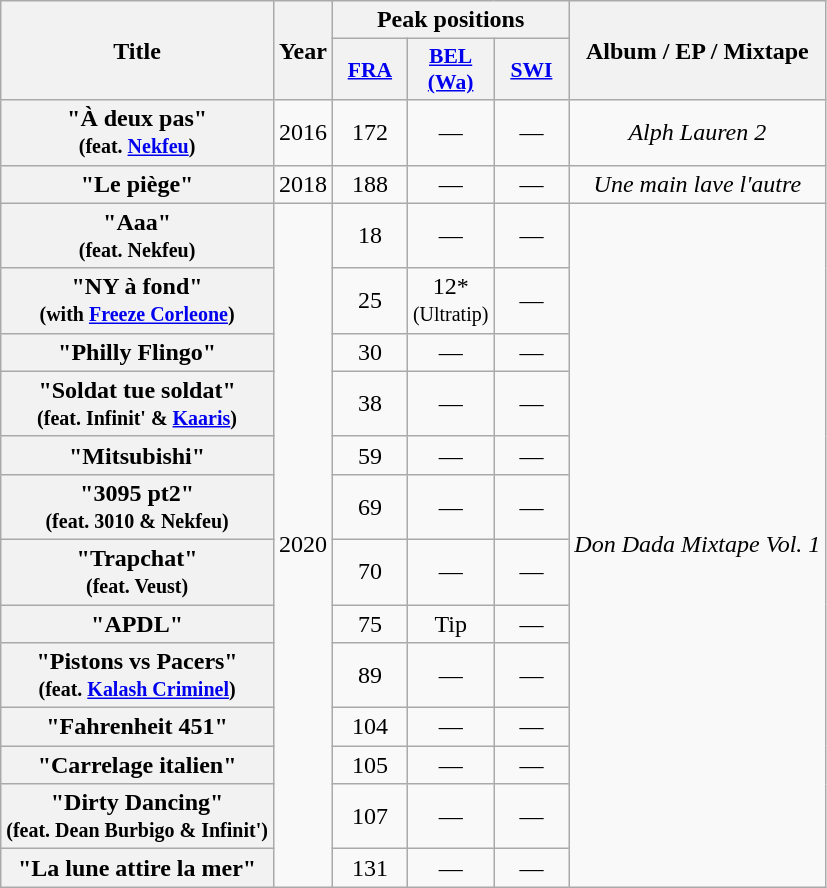<table class="wikitable plainrowheaders" style="text-align:center">
<tr>
<th scope="col" rowspan="2">Title</th>
<th scope="col" rowspan="2">Year</th>
<th scope="col" colspan="3">Peak positions</th>
<th scope="col" rowspan="2">Album / EP / Mixtape</th>
</tr>
<tr>
<th scope="col" style="width:3em;font-size:90%;"><a href='#'>FRA</a><br></th>
<th scope="col" style="width:3em;font-size:90%;"><a href='#'>BEL <br>(Wa)</a><br></th>
<th scope="col" style="width:3em;font-size:90%;"><a href='#'>SWI</a><br></th>
</tr>
<tr>
<th scope="row">"À deux pas" <br><small>(feat. <a href='#'>Nekfeu</a>)</small></th>
<td>2016</td>
<td>172</td>
<td>—</td>
<td>—</td>
<td><em>Alph Lauren 2</em></td>
</tr>
<tr>
<th scope="row">"Le piège"</th>
<td>2018</td>
<td>188</td>
<td>—</td>
<td>—</td>
<td><em>Une main lave l'autre</em></td>
</tr>
<tr>
<th scope="row">"Aaa" <br><small>(feat. Nekfeu)</small></th>
<td rowspan=13>2020</td>
<td>18</td>
<td>—</td>
<td>—</td>
<td rowspan=13><em>Don Dada Mixtape Vol. 1</em></td>
</tr>
<tr>
<th scope="row">"NY à fond" <br><small>(with <a href='#'>Freeze Corleone</a>)</small></th>
<td>25</td>
<td>12*<br><small>(Ultratip)</small></td>
<td>—</td>
</tr>
<tr>
<th scope="row">"Philly Flingo"</th>
<td>30</td>
<td>—</td>
<td>—</td>
</tr>
<tr>
<th scope="row">"Soldat tue soldat" <br><small>(feat. Infinit' & <a href='#'>Kaaris</a>)</small></th>
<td>38</td>
<td>—</td>
<td>—</td>
</tr>
<tr>
<th scope="row">"Mitsubishi"</th>
<td>59</td>
<td>—</td>
<td>—</td>
</tr>
<tr>
<th scope="row">"3095 pt2" <br><small>(feat. 3010 & Nekfeu)</small></th>
<td>69</td>
<td>—</td>
<td>—</td>
</tr>
<tr>
<th scope="row">"Trapchat" <br><small>(feat. Veust)</small></th>
<td>70</td>
<td>—</td>
<td>—</td>
</tr>
<tr>
<th scope="row">"APDL"</th>
<td>75</td>
<td>Tip</td>
<td>—</td>
</tr>
<tr>
<th scope="row">"Pistons vs Pacers" <br><small>(feat. <a href='#'>Kalash Criminel</a>)</small></th>
<td>89</td>
<td>—</td>
<td>—</td>
</tr>
<tr>
<th scope="row">"Fahrenheit 451"</th>
<td>104</td>
<td>—</td>
<td>—</td>
</tr>
<tr>
<th scope="row">"Carrelage italien"</th>
<td>105</td>
<td>—</td>
<td>—</td>
</tr>
<tr>
<th scope="row">"Dirty Dancing" <br><small>(feat. Dean Burbigo & Infinit')</small></th>
<td>107</td>
<td>—</td>
<td>—</td>
</tr>
<tr>
<th scope="row">"La lune attire la mer"</th>
<td>131</td>
<td>—</td>
<td>—</td>
</tr>
</table>
